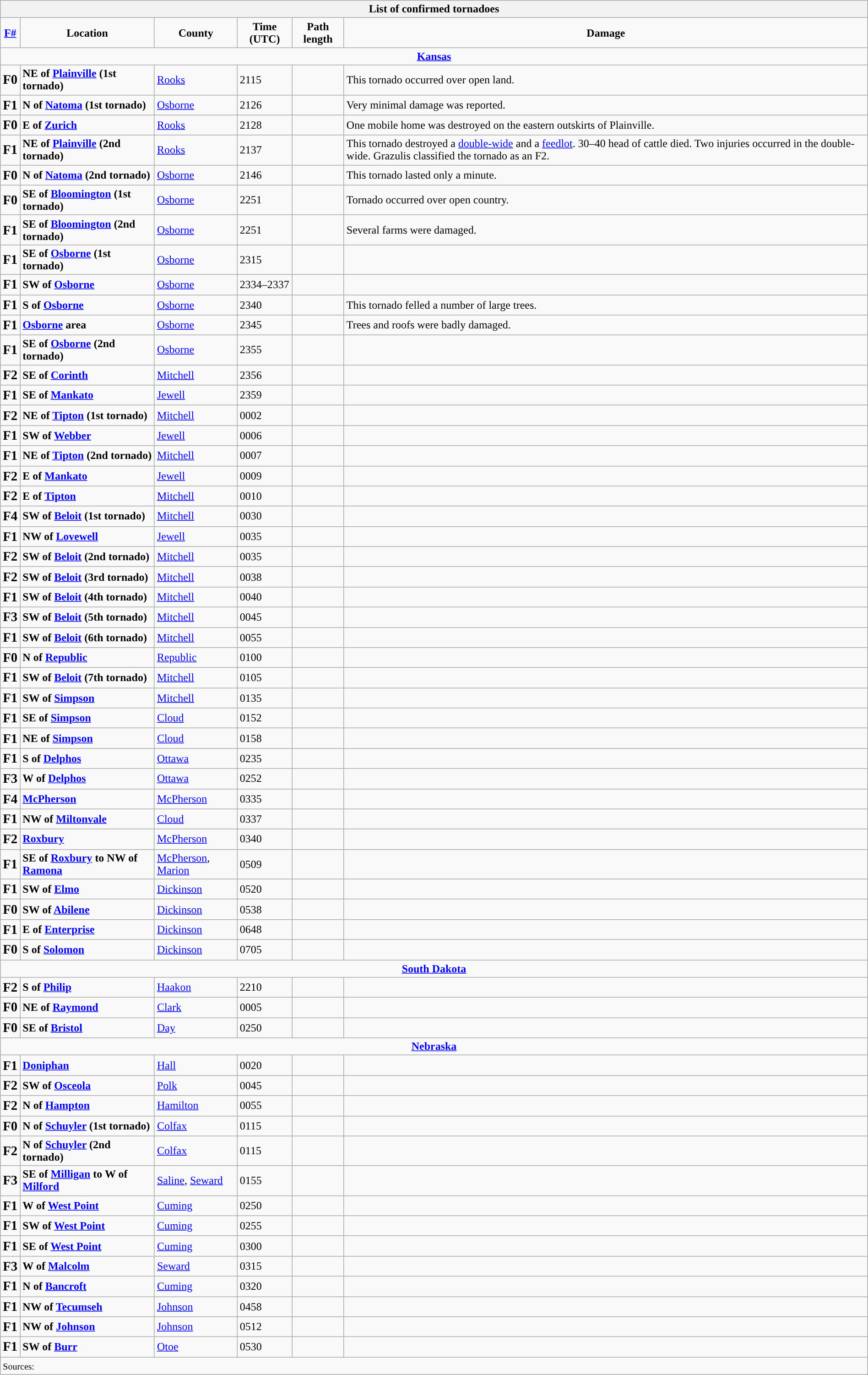<table class="wikitable" width="100%">
<tr>
<th colspan="6">List of confirmed tornadoes</th>
</tr>
<tr style="text-align:center;">
<td><strong><a href='#'>F#</a></strong></td>
<td><strong>Location</strong></td>
<td><strong>County</strong></td>
<td><strong>Time (UTC)</strong></td>
<td><strong>Path length</strong></td>
<td><strong>Damage</strong></td>
</tr>
<tr>
<td colspan="7" align=center><strong><a href='#'>Kansas</a></strong></td>
</tr>
<tr>
<td><big><strong>F0</strong></big></td>
<td><strong>NE of <a href='#'>Plainville</a> (1st tornado)</strong></td>
<td><a href='#'>Rooks</a></td>
<td>2115</td>
<td></td>
<td>This tornado occurred over open land.</td>
</tr>
<tr>
<td><big><strong>F1</strong></big></td>
<td><strong>N of <a href='#'>Natoma</a> (1st tornado)</strong></td>
<td><a href='#'>Osborne</a></td>
<td>2126</td>
<td></td>
<td>Very minimal damage was reported.</td>
</tr>
<tr>
<td><big><strong>F0</strong></big></td>
<td><strong>E of <a href='#'>Zurich</a></strong></td>
<td><a href='#'>Rooks</a></td>
<td>2128</td>
<td></td>
<td>One mobile home was destroyed on the eastern outskirts of Plainville.</td>
</tr>
<tr>
<td><big><strong>F1</strong></big></td>
<td><strong>NE of <a href='#'>Plainville</a> (2nd tornado)</strong></td>
<td><a href='#'>Rooks</a></td>
<td>2137</td>
<td></td>
<td>This tornado destroyed a <a href='#'>double-wide</a> and a <a href='#'>feedlot</a>. 30–40 head of cattle died. Two injuries occurred in the double-wide. Grazulis classified the tornado as an F2.</td>
</tr>
<tr>
<td><big><strong>F0</strong></big></td>
<td><strong>N of <a href='#'>Natoma</a> (2nd tornado)</strong></td>
<td><a href='#'>Osborne</a></td>
<td>2146</td>
<td></td>
<td>This tornado lasted only a minute.</td>
</tr>
<tr>
<td><big><strong>F0</strong></big></td>
<td><strong>SE of <a href='#'>Bloomington</a> (1st tornado)</strong></td>
<td><a href='#'>Osborne</a></td>
<td>2251</td>
<td></td>
<td>Tornado occurred over open country.</td>
</tr>
<tr>
<td><big><strong>F1</strong></big></td>
<td><strong>SE of <a href='#'>Bloomington</a> (2nd tornado)</strong></td>
<td><a href='#'>Osborne</a></td>
<td>2251</td>
<td></td>
<td>Several farms were damaged.</td>
</tr>
<tr>
<td><big><strong>F1</strong></big></td>
<td><strong>SE of <a href='#'>Osborne</a> (1st tornado)</strong></td>
<td><a href='#'>Osborne</a></td>
<td>2315</td>
<td></td>
<td></td>
</tr>
<tr>
<td><big><strong>F1</strong></big></td>
<td><strong>SW of <a href='#'>Osborne</a></strong></td>
<td><a href='#'>Osborne</a></td>
<td>2334–2337</td>
<td></td>
<td></td>
</tr>
<tr>
<td><big><strong>F1</strong></big></td>
<td><strong>S of <a href='#'>Osborne</a></strong></td>
<td><a href='#'>Osborne</a></td>
<td>2340</td>
<td></td>
<td>This tornado felled a number of large trees.</td>
</tr>
<tr>
<td><big><strong>F1</strong></big></td>
<td><strong><a href='#'>Osborne</a> area</strong></td>
<td><a href='#'>Osborne</a></td>
<td>2345</td>
<td></td>
<td>Trees and roofs were badly damaged.</td>
</tr>
<tr>
<td><big><strong>F1</strong></big></td>
<td><strong>SE of <a href='#'>Osborne</a> (2nd tornado)</strong></td>
<td><a href='#'>Osborne</a></td>
<td>2355</td>
<td></td>
<td></td>
</tr>
<tr>
<td><big><strong>F2</strong></big></td>
<td><strong>SE of <a href='#'>Corinth</a></strong></td>
<td><a href='#'>Mitchell</a></td>
<td>2356</td>
<td></td>
<td></td>
</tr>
<tr>
<td><big><strong>F1</strong></big></td>
<td><strong>SE of <a href='#'>Mankato</a></strong></td>
<td><a href='#'>Jewell</a></td>
<td>2359</td>
<td></td>
<td></td>
</tr>
<tr>
<td><big><strong>F2</strong></big></td>
<td><strong>NE of <a href='#'>Tipton</a> (1st tornado)</strong></td>
<td><a href='#'>Mitchell</a></td>
<td>0002</td>
<td></td>
<td></td>
</tr>
<tr>
<td><big><strong>F1</strong></big></td>
<td><strong>SW of <a href='#'>Webber</a></strong></td>
<td><a href='#'>Jewell</a></td>
<td>0006</td>
<td></td>
<td></td>
</tr>
<tr>
<td><big><strong>F1</strong></big></td>
<td><strong>NE of <a href='#'>Tipton</a> (2nd tornado)</strong></td>
<td><a href='#'>Mitchell</a></td>
<td>0007</td>
<td></td>
<td></td>
</tr>
<tr>
<td><big><strong>F2</strong></big></td>
<td><strong>E of <a href='#'>Mankato</a></strong></td>
<td><a href='#'>Jewell</a></td>
<td>0009</td>
<td></td>
<td></td>
</tr>
<tr>
<td><big><strong>F2</strong></big></td>
<td><strong>E of <a href='#'>Tipton</a></strong></td>
<td><a href='#'>Mitchell</a></td>
<td>0010</td>
<td></td>
<td></td>
</tr>
<tr>
<td><big><strong>F4</strong></big></td>
<td><strong>SW of <a href='#'>Beloit</a> (1st tornado)</strong></td>
<td><a href='#'>Mitchell</a></td>
<td>0030</td>
<td></td>
<td></td>
</tr>
<tr>
<td><big><strong>F1</strong></big></td>
<td><strong>NW of <a href='#'>Lovewell</a></strong></td>
<td><a href='#'>Jewell</a></td>
<td>0035</td>
<td></td>
<td></td>
</tr>
<tr>
<td><big><strong>F2</strong></big></td>
<td><strong>SW of <a href='#'>Beloit</a> (2nd tornado)</strong></td>
<td><a href='#'>Mitchell</a></td>
<td>0035</td>
<td></td>
<td></td>
</tr>
<tr>
<td><big><strong>F2</strong></big></td>
<td><strong>SW of <a href='#'>Beloit</a> (3rd tornado)</strong></td>
<td><a href='#'>Mitchell</a></td>
<td>0038</td>
<td></td>
<td></td>
</tr>
<tr>
<td><big><strong>F1</strong></big></td>
<td><strong>SW of <a href='#'>Beloit</a> (4th tornado)</strong></td>
<td><a href='#'>Mitchell</a></td>
<td>0040</td>
<td></td>
<td></td>
</tr>
<tr>
<td><big><strong>F3</strong></big></td>
<td><strong>SW of <a href='#'>Beloit</a> (5th tornado)</strong></td>
<td><a href='#'>Mitchell</a></td>
<td>0045</td>
<td></td>
<td></td>
</tr>
<tr>
<td><big><strong>F1</strong></big></td>
<td><strong>SW of <a href='#'>Beloit</a> (6th tornado)</strong></td>
<td><a href='#'>Mitchell</a></td>
<td>0055</td>
<td></td>
<td></td>
</tr>
<tr>
<td><big><strong>F0</strong></big></td>
<td><strong>N of <a href='#'>Republic</a></strong></td>
<td><a href='#'>Republic</a></td>
<td>0100</td>
<td></td>
<td></td>
</tr>
<tr>
<td><big><strong>F1</strong></big></td>
<td><strong>SW of <a href='#'>Beloit</a> (7th tornado)</strong></td>
<td><a href='#'>Mitchell</a></td>
<td>0105</td>
<td></td>
<td></td>
</tr>
<tr>
<td><big><strong>F1</strong></big></td>
<td><strong>SW of <a href='#'>Simpson</a></strong></td>
<td><a href='#'>Mitchell</a></td>
<td>0135</td>
<td></td>
<td></td>
</tr>
<tr>
<td><big><strong>F1</strong></big></td>
<td><strong>SE of <a href='#'>Simpson</a></strong></td>
<td><a href='#'>Cloud</a></td>
<td>0152</td>
<td></td>
<td></td>
</tr>
<tr>
<td><big><strong>F1</strong></big></td>
<td><strong>NE of <a href='#'>Simpson</a></strong></td>
<td><a href='#'>Cloud</a></td>
<td>0158</td>
<td></td>
<td></td>
</tr>
<tr>
<td><big><strong>F1</strong></big></td>
<td><strong>S of <a href='#'>Delphos</a></strong></td>
<td><a href='#'>Ottawa</a></td>
<td>0235</td>
<td></td>
<td></td>
</tr>
<tr>
<td><big><strong>F3</strong></big></td>
<td><strong>W of <a href='#'>Delphos</a></strong></td>
<td><a href='#'>Ottawa</a></td>
<td>0252</td>
<td></td>
<td></td>
</tr>
<tr>
<td><big><strong>F4</strong></big></td>
<td><strong><a href='#'>McPherson</a></strong></td>
<td><a href='#'>McPherson</a></td>
<td>0335</td>
<td></td>
<td></td>
</tr>
<tr>
<td><big><strong>F1</strong></big></td>
<td><strong>NW of <a href='#'>Miltonvale</a></strong></td>
<td><a href='#'>Cloud</a></td>
<td>0337</td>
<td></td>
<td></td>
</tr>
<tr>
<td><big><strong>F2</strong></big></td>
<td><strong><a href='#'>Roxbury</a></strong></td>
<td><a href='#'>McPherson</a></td>
<td>0340</td>
<td></td>
<td></td>
</tr>
<tr>
<td><big><strong>F1</strong></big></td>
<td><strong>SE of <a href='#'>Roxbury</a> to NW of <a href='#'>Ramona</a></strong></td>
<td><a href='#'>McPherson</a>, <a href='#'>Marion</a></td>
<td>0509</td>
<td></td>
<td></td>
</tr>
<tr>
<td><big><strong>F1</strong></big></td>
<td><strong>SW of <a href='#'>Elmo</a></strong></td>
<td><a href='#'>Dickinson</a></td>
<td>0520</td>
<td></td>
<td></td>
</tr>
<tr>
<td><big><strong>F0</strong></big></td>
<td><strong>SW of <a href='#'>Abilene</a></strong></td>
<td><a href='#'>Dickinson</a></td>
<td>0538</td>
<td></td>
<td></td>
</tr>
<tr>
<td><big><strong>F1</strong></big></td>
<td><strong>E of <a href='#'>Enterprise</a></strong></td>
<td><a href='#'>Dickinson</a></td>
<td>0648</td>
<td></td>
<td></td>
</tr>
<tr>
<td><big><strong>F0</strong></big></td>
<td><strong>S of <a href='#'>Solomon</a></strong></td>
<td><a href='#'>Dickinson</a></td>
<td>0705</td>
<td></td>
<td></td>
</tr>
<tr>
<td colspan="7" align=center><strong><a href='#'>South Dakota</a></strong></td>
</tr>
<tr>
<td><big><strong>F2</strong></big></td>
<td><strong>S of <a href='#'>Philip</a></strong></td>
<td><a href='#'>Haakon</a></td>
<td>2210</td>
<td></td>
<td></td>
</tr>
<tr>
<td><big><strong>F0</strong></big></td>
<td><strong>NE of <a href='#'>Raymond</a></strong></td>
<td><a href='#'>Clark</a></td>
<td>0005</td>
<td></td>
<td></td>
</tr>
<tr>
<td><big><strong>F0</strong></big></td>
<td><strong>SE of <a href='#'>Bristol</a></strong></td>
<td><a href='#'>Day</a></td>
<td>0250</td>
<td></td>
<td></td>
</tr>
<tr>
<td colspan="7" align=center><strong><a href='#'>Nebraska</a></strong></td>
</tr>
<tr>
<td><big><strong>F1</strong></big></td>
<td><strong><a href='#'>Doniphan</a></strong></td>
<td><a href='#'>Hall</a></td>
<td>0020</td>
<td></td>
<td></td>
</tr>
<tr>
<td><big><strong>F2</strong></big></td>
<td><strong>SW of <a href='#'>Osceola</a></strong></td>
<td><a href='#'>Polk</a></td>
<td>0045</td>
<td></td>
<td></td>
</tr>
<tr>
<td><big><strong>F2</strong></big></td>
<td><strong>N of <a href='#'>Hampton</a></strong></td>
<td><a href='#'>Hamilton</a></td>
<td>0055</td>
<td></td>
<td></td>
</tr>
<tr>
<td><big><strong>F0</strong></big></td>
<td><strong>N of <a href='#'>Schuyler</a> (1st tornado)</strong></td>
<td><a href='#'>Colfax</a></td>
<td>0115</td>
<td></td>
<td></td>
</tr>
<tr>
<td><big><strong>F2</strong></big></td>
<td><strong>N of <a href='#'>Schuyler</a> (2nd tornado)</strong></td>
<td><a href='#'>Colfax</a></td>
<td>0115</td>
<td></td>
<td></td>
</tr>
<tr>
<td><big><strong>F3</strong></big></td>
<td><strong>SE of <a href='#'>Milligan</a> to W of <a href='#'>Milford</a></strong></td>
<td><a href='#'>Saline</a>, <a href='#'>Seward</a></td>
<td>0155</td>
<td></td>
<td></td>
</tr>
<tr>
<td><big><strong>F1</strong></big></td>
<td><strong>W of <a href='#'>West Point</a></strong></td>
<td><a href='#'>Cuming</a></td>
<td>0250</td>
<td></td>
<td></td>
</tr>
<tr>
<td><big><strong>F1</strong></big></td>
<td><strong>SW of <a href='#'>West Point</a></strong></td>
<td><a href='#'>Cuming</a></td>
<td>0255</td>
<td></td>
<td></td>
</tr>
<tr>
<td><big><strong>F1</strong></big></td>
<td><strong>SE of <a href='#'>West Point</a></strong></td>
<td><a href='#'>Cuming</a></td>
<td>0300</td>
<td></td>
<td></td>
</tr>
<tr>
<td><big><strong>F3</strong></big></td>
<td><strong>W of <a href='#'>Malcolm</a></strong></td>
<td><a href='#'>Seward</a></td>
<td>0315</td>
<td></td>
<td></td>
</tr>
<tr>
<td><big><strong>F1</strong></big></td>
<td><strong>N of <a href='#'>Bancroft</a></strong></td>
<td><a href='#'>Cuming</a></td>
<td>0320</td>
<td></td>
<td></td>
</tr>
<tr>
<td><big><strong>F1</strong></big></td>
<td><strong>NW of <a href='#'>Tecumseh</a></strong></td>
<td><a href='#'>Johnson</a></td>
<td>0458</td>
<td></td>
<td></td>
</tr>
<tr>
<td><big><strong>F1</strong></big></td>
<td><strong>NW of <a href='#'>Johnson</a></strong></td>
<td><a href='#'>Johnson</a></td>
<td>0512</td>
<td></td>
<td></td>
</tr>
<tr>
<td><big><strong>F1</strong></big></td>
<td><strong>SW of <a href='#'>Burr</a></strong></td>
<td><a href='#'>Otoe</a></td>
<td>0530</td>
<td></td>
<td></td>
</tr>
<tr>
<td colspan="7"><small>Sources: </small></td>
</tr>
</table>
